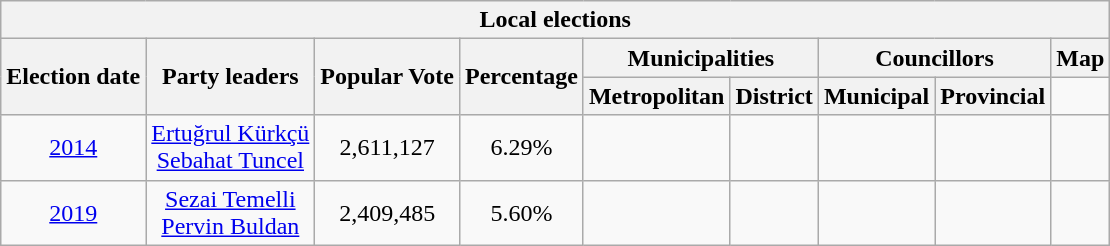<table class="wikitable" style="text-align:center;">
<tr>
<th colspan="9">Local elections</th>
</tr>
<tr>
<th rowspan="2">Election date</th>
<th rowspan="2">Party leaders</th>
<th rowspan="2">Popular Vote</th>
<th rowspan="2">Percentage</th>
<th colspan="2">Municipalities</th>
<th colspan="2">Councillors</th>
<th colspan="2">Map</th>
</tr>
<tr>
<th>Metropolitan</th>
<th>District</th>
<th>Municipal</th>
<th>Provincial</th>
</tr>
<tr>
<td><a href='#'>2014</a></td>
<td><a href='#'>Ertuğrul Kürkçü</a><br><a href='#'>Sebahat Tuncel</a></td>
<td>2,611,127</td>
<td>6.29%</td>
<td></td>
<td></td>
<td></td>
<td></td>
<td></td>
</tr>
<tr>
<td><a href='#'>2019</a></td>
<td><a href='#'>Sezai Temelli</a><br><a href='#'>Pervin Buldan</a></td>
<td>2,409,485</td>
<td>5.60%</td>
<td></td>
<td></td>
<td></td>
<td></td>
<td></td>
</tr>
</table>
